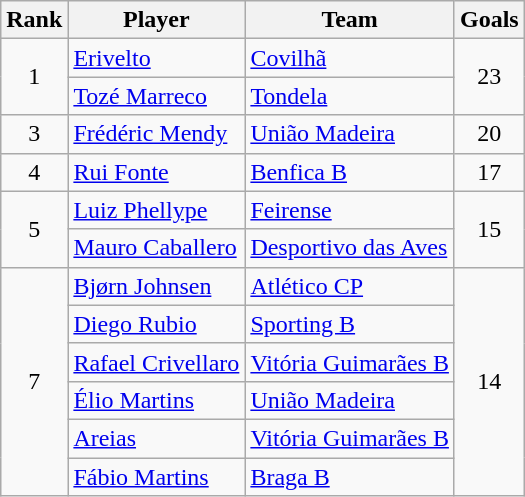<table class="wikitable" style="text-align:center">
<tr>
<th>Rank</th>
<th>Player</th>
<th>Team</th>
<th>Goals</th>
</tr>
<tr>
<td rowspan="2">1</td>
<td align="left"> <a href='#'>Erivelto</a></td>
<td align="left"><a href='#'>Covilhã</a></td>
<td rowspan="2">23</td>
</tr>
<tr>
<td align="left"> <a href='#'>Tozé Marreco</a></td>
<td align="left"><a href='#'>Tondela</a></td>
</tr>
<tr>
<td>3</td>
<td align="left"> <a href='#'>Frédéric Mendy</a></td>
<td align="left"><a href='#'>União Madeira</a></td>
<td>20</td>
</tr>
<tr>
<td>4</td>
<td align="left"> <a href='#'>Rui Fonte</a></td>
<td align="left"><a href='#'>Benfica B</a></td>
<td>17</td>
</tr>
<tr>
<td rowspan="2">5</td>
<td align="left"> <a href='#'>Luiz Phellype</a></td>
<td align="left"><a href='#'>Feirense</a></td>
<td rowspan="2">15</td>
</tr>
<tr>
<td align="left"> <a href='#'>Mauro Caballero</a></td>
<td align="left"><a href='#'>Desportivo das Aves</a></td>
</tr>
<tr>
<td rowspan="6">7</td>
<td align="left"> <a href='#'>Bjørn Johnsen</a></td>
<td align="left"><a href='#'>Atlético CP</a></td>
<td rowspan="6">14</td>
</tr>
<tr>
<td align="left"> <a href='#'>Diego Rubio</a></td>
<td align="left"><a href='#'>Sporting B</a></td>
</tr>
<tr>
<td align="left"> <a href='#'>Rafael Crivellaro</a></td>
<td align="left"><a href='#'>Vitória Guimarães B</a></td>
</tr>
<tr>
<td align="left"> <a href='#'>Élio Martins</a></td>
<td align="left"><a href='#'>União Madeira</a></td>
</tr>
<tr>
<td align="left"> <a href='#'>Areias</a></td>
<td align="left"><a href='#'>Vitória Guimarães B</a></td>
</tr>
<tr>
<td align="left"> <a href='#'>Fábio Martins</a></td>
<td align="left"><a href='#'>Braga B</a></td>
</tr>
</table>
